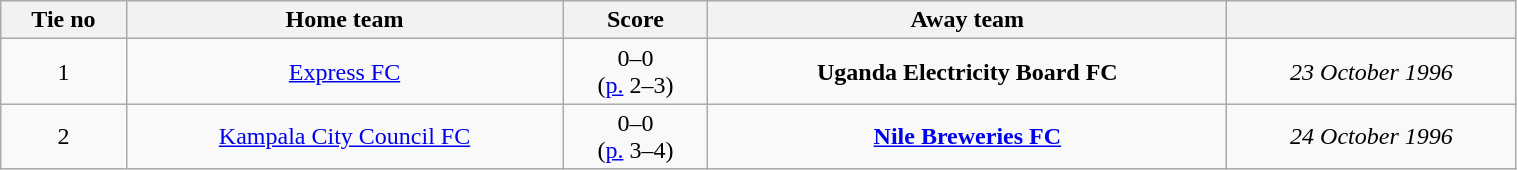<table class="wikitable" style="text-align:center; width:80%; font-size:100%">
<tr>
<th style= width="80px">Tie no</th>
<th style= width="300px">Home team</th>
<th style= width="80px">Score</th>
<th style= width="300px">Away team</th>
<th style= width="300px"></th>
</tr>
<tr>
<td>1</td>
<td><a href='#'>Express FC</a></td>
<td>0–0<br> (<a href='#'>p.</a> 2–3)</td>
<td><strong>Uganda Electricity Board FC</strong></td>
<td><em>23 October 1996</em></td>
</tr>
<tr>
<td>2</td>
<td><a href='#'>Kampala City Council FC</a></td>
<td>0–0<br> (<a href='#'>p.</a> 3–4)</td>
<td><strong><a href='#'>Nile Breweries FC</a></strong></td>
<td><em>24 October 1996</em></td>
</tr>
</table>
